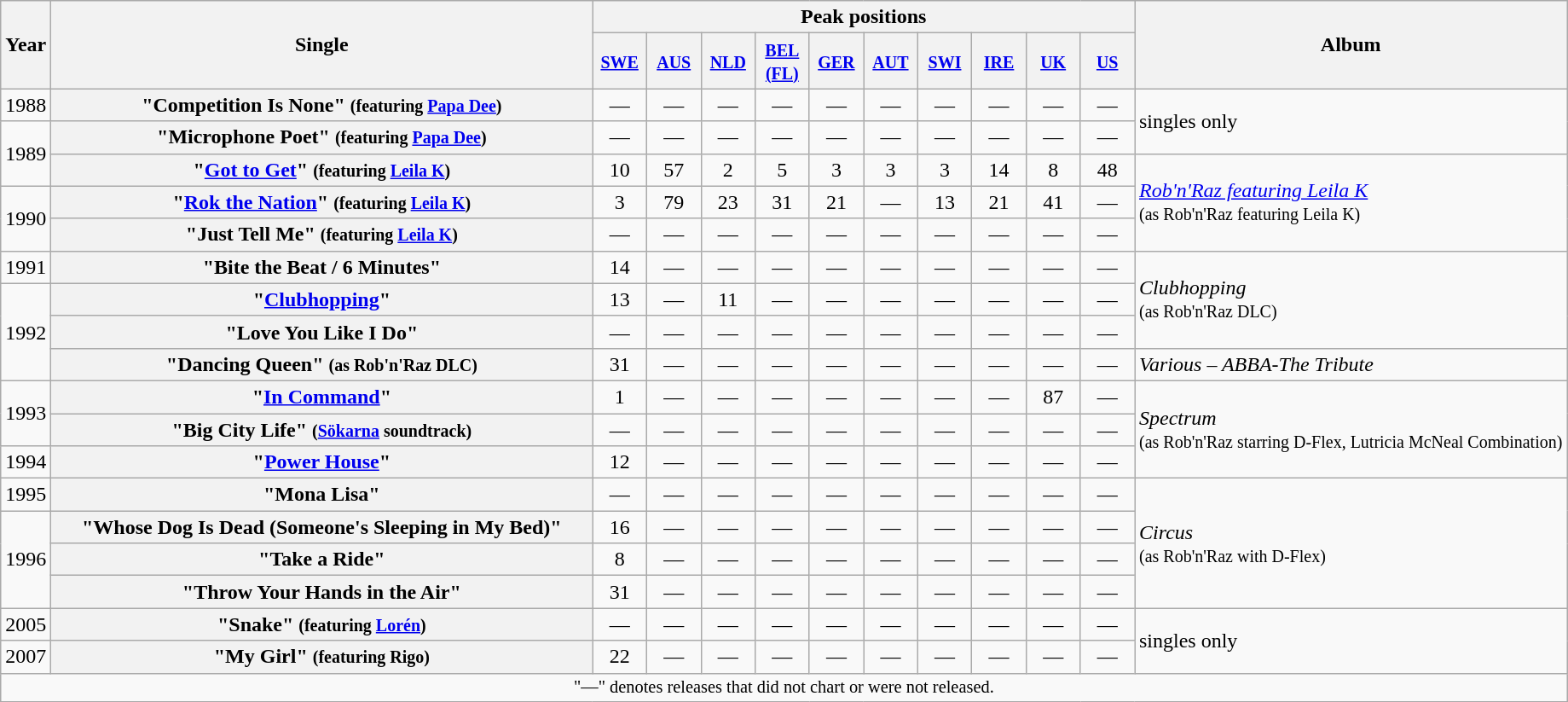<table class="wikitable plainrowheaders" style="text-align:center;">
<tr>
<th rowspan="2">Year</th>
<th rowspan="2" style="width:26em;">Single</th>
<th colspan="10">Peak positions</th>
<th rowspan="2">Album</th>
</tr>
<tr>
<th width="35"><small><a href='#'>SWE</a></small><br></th>
<th width="35"><small><a href='#'>AUS</a></small><br></th>
<th width="35"><small><a href='#'>NLD</a></small><br></th>
<th width="35"><small><a href='#'>BEL<br>(FL)</a></small><br></th>
<th width="35"><small><a href='#'>GER</a></small><br></th>
<th width="35"><small><a href='#'>AUT</a></small><br></th>
<th width="35"><small><a href='#'>SWI</a></small><br></th>
<th width="35"><small><a href='#'>IRE</a></small><br></th>
<th width="35"><small><a href='#'>UK</a></small><br></th>
<th width="35"><small><a href='#'>US</a></small></th>
</tr>
<tr>
<td>1988</td>
<th scope="row">"Competition Is None" <small>(featuring <a href='#'>Papa Dee</a>)</small></th>
<td>—</td>
<td>—</td>
<td>—</td>
<td>—</td>
<td>—</td>
<td>—</td>
<td>—</td>
<td>—</td>
<td>—</td>
<td>—</td>
<td align="left" rowspan="2">singles only</td>
</tr>
<tr>
<td rowspan="2">1989</td>
<th scope="row">"Microphone Poet" <small>(featuring <a href='#'>Papa Dee</a>)</small></th>
<td>—</td>
<td>—</td>
<td>—</td>
<td>—</td>
<td>—</td>
<td>—</td>
<td>—</td>
<td>—</td>
<td>—</td>
<td>—</td>
</tr>
<tr>
<th scope="row">"<a href='#'>Got to Get</a>" <small>(featuring <a href='#'>Leila K</a>)</small></th>
<td>10</td>
<td>57</td>
<td>2</td>
<td>5</td>
<td>3</td>
<td>3</td>
<td>3</td>
<td>14</td>
<td>8</td>
<td>48</td>
<td align="left" rowspan="3"><em><a href='#'>Rob'n'Raz featuring Leila K</a></em><br><small>(as Rob'n'Raz featuring Leila K)</small></td>
</tr>
<tr>
<td rowspan="2">1990</td>
<th scope="row">"<a href='#'>Rok the Nation</a>" <small>(featuring <a href='#'>Leila K</a>)</small></th>
<td>3</td>
<td>79</td>
<td>23</td>
<td>31</td>
<td>21</td>
<td>—</td>
<td>13</td>
<td>21</td>
<td>41</td>
<td>—</td>
</tr>
<tr>
<th scope="row">"Just Tell Me" <small>(featuring <a href='#'>Leila K</a>)</small></th>
<td>—</td>
<td>—</td>
<td>—</td>
<td>—</td>
<td>—</td>
<td>—</td>
<td>—</td>
<td>—</td>
<td>—</td>
<td>—</td>
</tr>
<tr>
<td>1991</td>
<th scope="row">"Bite the Beat / 6 Minutes"</th>
<td>14</td>
<td>—</td>
<td>—</td>
<td>—</td>
<td>—</td>
<td>—</td>
<td>—</td>
<td>—</td>
<td>—</td>
<td>—</td>
<td align="left" rowspan="3"><em>Clubhopping</em><br><small>(as Rob'n'Raz DLC)</small></td>
</tr>
<tr>
<td rowspan="3">1992</td>
<th scope="row">"<a href='#'>Clubhopping</a>"</th>
<td>13</td>
<td>—</td>
<td>11</td>
<td>—</td>
<td>—</td>
<td>—</td>
<td>—</td>
<td>—</td>
<td>—</td>
<td>—</td>
</tr>
<tr>
<th scope="row">"Love You Like I Do"</th>
<td>—</td>
<td>—</td>
<td>—</td>
<td>—</td>
<td>—</td>
<td>—</td>
<td>—</td>
<td>—</td>
<td>—</td>
<td>—</td>
</tr>
<tr>
<th scope="row">"Dancing Queen" <small>(as Rob'n'Raz DLC)</small></th>
<td>31</td>
<td>—</td>
<td>—</td>
<td>—</td>
<td>—</td>
<td>—</td>
<td>—</td>
<td>—</td>
<td>—</td>
<td>—</td>
<td align="left"><em>Various – ABBA-The Tribute</em></td>
</tr>
<tr>
<td rowspan="2">1993</td>
<th scope="row">"<a href='#'>In Command</a>"</th>
<td>1</td>
<td>—</td>
<td>—</td>
<td>—</td>
<td>—</td>
<td>—</td>
<td>—</td>
<td>—</td>
<td>87</td>
<td>—</td>
<td align="left" rowspan="3"><em>Spectrum</em><br><small>(as Rob'n'Raz starring D-Flex, Lutricia McNeal Combination)</small></td>
</tr>
<tr>
<th scope="row">"Big City Life" <small>(<a href='#'>Sökarna</a> soundtrack)</small></th>
<td>—</td>
<td>—</td>
<td>—</td>
<td>—</td>
<td>—</td>
<td>—</td>
<td>—</td>
<td>—</td>
<td>—</td>
<td>—</td>
</tr>
<tr>
<td>1994</td>
<th scope="row">"<a href='#'>Power House</a>"</th>
<td>12</td>
<td>—</td>
<td>—</td>
<td>—</td>
<td>—</td>
<td>—</td>
<td>—</td>
<td>—</td>
<td>—</td>
<td>—</td>
</tr>
<tr>
<td>1995</td>
<th scope="row">"Mona Lisa"</th>
<td>—</td>
<td>—</td>
<td>—</td>
<td>—</td>
<td>—</td>
<td>—</td>
<td>—</td>
<td>—</td>
<td>—</td>
<td>—</td>
<td align="left" rowspan="4"><em>Circus</em><br><small>(as Rob'n'Raz with D-Flex)</small></td>
</tr>
<tr>
<td rowspan="3">1996</td>
<th scope="row">"Whose Dog Is Dead (Someone's Sleeping in My Bed)"</th>
<td>16</td>
<td>—</td>
<td>—</td>
<td>—</td>
<td>—</td>
<td>—</td>
<td>—</td>
<td>—</td>
<td>—</td>
<td>—</td>
</tr>
<tr>
<th scope="row">"Take a Ride"</th>
<td>8</td>
<td>—</td>
<td>—</td>
<td>—</td>
<td>—</td>
<td>—</td>
<td>—</td>
<td>—</td>
<td>—</td>
<td>—</td>
</tr>
<tr>
<th scope="row">"Throw Your Hands in the Air"</th>
<td>31</td>
<td>—</td>
<td>—</td>
<td>—</td>
<td>—</td>
<td>—</td>
<td>—</td>
<td>—</td>
<td>—</td>
<td>—</td>
</tr>
<tr>
<td>2005</td>
<th scope="row">"Snake" <small>(featuring <a href='#'>Lorén</a>)</small></th>
<td>—</td>
<td>—</td>
<td>—</td>
<td>—</td>
<td>—</td>
<td>—</td>
<td>—</td>
<td>—</td>
<td>—</td>
<td>—</td>
<td align="left" rowspan="2">singles only</td>
</tr>
<tr>
<td>2007</td>
<th scope="row">"My Girl" <small>(featuring Rigo)</small></th>
<td>22</td>
<td>—</td>
<td>—</td>
<td>—</td>
<td>—</td>
<td>—</td>
<td>—</td>
<td>—</td>
<td>—</td>
<td>—</td>
</tr>
<tr>
<td align="center" colspan="17" style="font-size:85%">"—" denotes releases that did not chart or were not released.</td>
</tr>
</table>
